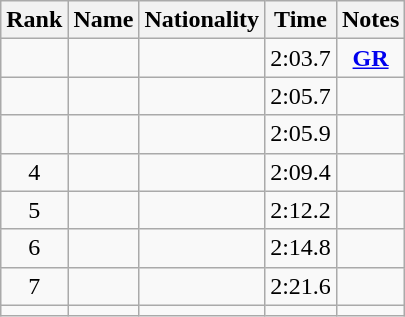<table class="wikitable sortable" style="text-align:center">
<tr>
<th>Rank</th>
<th>Name</th>
<th>Nationality</th>
<th>Time</th>
<th>Notes</th>
</tr>
<tr>
<td></td>
<td align=left></td>
<td align=left></td>
<td>2:03.7</td>
<td><strong><a href='#'>GR</a></strong></td>
</tr>
<tr>
<td></td>
<td align=left></td>
<td align=left></td>
<td>2:05.7</td>
<td></td>
</tr>
<tr>
<td></td>
<td align=left></td>
<td align=left></td>
<td>2:05.9</td>
<td></td>
</tr>
<tr>
<td>4</td>
<td align=left></td>
<td align=left></td>
<td>2:09.4</td>
<td></td>
</tr>
<tr>
<td>5</td>
<td align=left></td>
<td align=left></td>
<td>2:12.2</td>
<td></td>
</tr>
<tr>
<td>6</td>
<td align=left></td>
<td align=left></td>
<td>2:14.8</td>
<td></td>
</tr>
<tr>
<td>7</td>
<td align=left></td>
<td align=left></td>
<td>2:21.6</td>
<td></td>
</tr>
<tr>
<td></td>
<td align=left></td>
<td align=left></td>
<td></td>
<td></td>
</tr>
</table>
